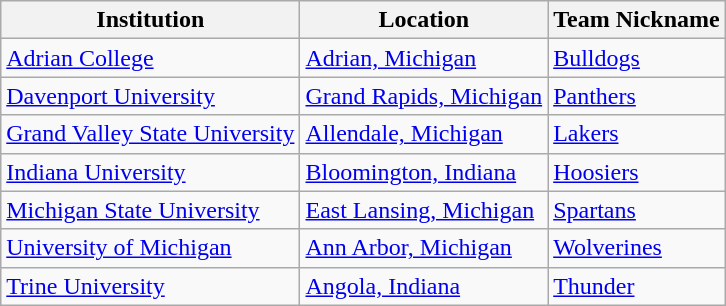<table class="wikitable">
<tr>
<th>Institution</th>
<th>Location</th>
<th>Team Nickname</th>
</tr>
<tr>
<td><a href='#'>Adrian College</a></td>
<td><a href='#'>Adrian, Michigan</a></td>
<td><a href='#'>Bulldogs</a></td>
</tr>
<tr>
<td><a href='#'>Davenport University</a></td>
<td><a href='#'>Grand Rapids, Michigan</a></td>
<td><a href='#'>Panthers</a></td>
</tr>
<tr>
<td><a href='#'>Grand Valley State University</a></td>
<td><a href='#'>Allendale, Michigan</a></td>
<td><a href='#'>Lakers</a></td>
</tr>
<tr>
<td><a href='#'>Indiana University</a></td>
<td><a href='#'>Bloomington, Indiana</a></td>
<td><a href='#'>Hoosiers</a></td>
</tr>
<tr>
<td><a href='#'>Michigan State University</a></td>
<td><a href='#'>East Lansing, Michigan</a></td>
<td><a href='#'>Spartans</a></td>
</tr>
<tr>
<td><a href='#'>University of Michigan</a></td>
<td><a href='#'>Ann Arbor, Michigan</a></td>
<td><a href='#'>Wolverines</a></td>
</tr>
<tr>
<td><a href='#'>Trine University</a></td>
<td><a href='#'>Angola, Indiana</a></td>
<td><a href='#'>Thunder</a></td>
</tr>
</table>
